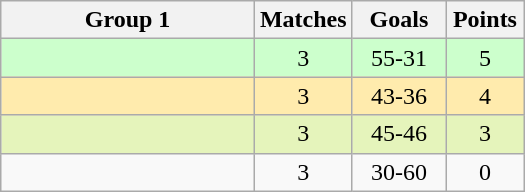<table class="wikitable" style="text-align:center;" width="350px">
<tr>
<th>Group 1</th>
<th width="45px">Matches</th>
<th width="55px">Goals</th>
<th width="45px">Points</th>
</tr>
<tr bgcolor="#ccffcc">
<td align="left"></td>
<td>3</td>
<td>55-31</td>
<td>5</td>
</tr>
<tr bgcolor="#ffebad">
<td align="left"></td>
<td>3</td>
<td>43-36</td>
<td>4</td>
</tr>
<tr bgcolor="#e5f4bb">
<td align="left"></td>
<td>3</td>
<td>45-46</td>
<td>3</td>
</tr>
<tr>
<td align="left"></td>
<td>3</td>
<td>30-60</td>
<td>0</td>
</tr>
</table>
